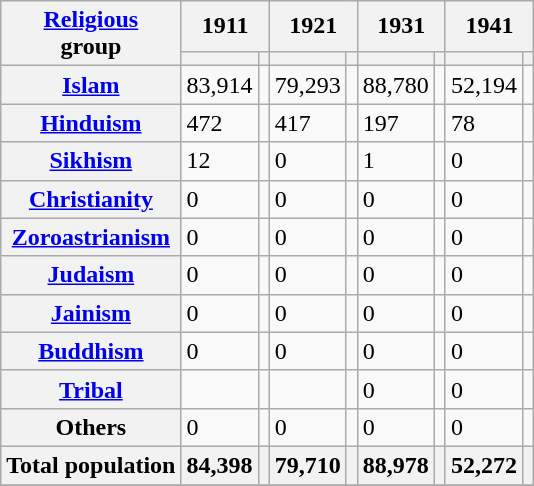<table class="wikitable sortable">
<tr>
<th rowspan="2"><a href='#'>Religious</a><br>group</th>
<th colspan="2">1911</th>
<th colspan="2">1921</th>
<th colspan="2">1931</th>
<th colspan="2">1941</th>
</tr>
<tr>
<th><a href='#'></a></th>
<th></th>
<th></th>
<th></th>
<th></th>
<th></th>
<th></th>
<th></th>
</tr>
<tr>
<th><a href='#'>Islam</a> </th>
<td>83,914</td>
<td></td>
<td>79,293</td>
<td></td>
<td>88,780</td>
<td></td>
<td>52,194</td>
<td></td>
</tr>
<tr>
<th><a href='#'>Hinduism</a> </th>
<td>472</td>
<td></td>
<td>417</td>
<td></td>
<td>197</td>
<td></td>
<td>78</td>
<td></td>
</tr>
<tr>
<th><a href='#'>Sikhism</a> </th>
<td>12</td>
<td></td>
<td>0</td>
<td></td>
<td>1</td>
<td></td>
<td>0</td>
<td></td>
</tr>
<tr>
<th><a href='#'>Christianity</a> </th>
<td>0</td>
<td></td>
<td>0</td>
<td></td>
<td>0</td>
<td></td>
<td>0</td>
<td></td>
</tr>
<tr>
<th><a href='#'>Zoroastrianism</a> </th>
<td>0</td>
<td></td>
<td>0</td>
<td></td>
<td>0</td>
<td></td>
<td>0</td>
<td></td>
</tr>
<tr>
<th><a href='#'>Judaism</a> </th>
<td>0</td>
<td></td>
<td>0</td>
<td></td>
<td>0</td>
<td></td>
<td>0</td>
<td></td>
</tr>
<tr>
<th><a href='#'>Jainism</a> </th>
<td>0</td>
<td></td>
<td>0</td>
<td></td>
<td>0</td>
<td></td>
<td>0</td>
<td></td>
</tr>
<tr>
<th><a href='#'>Buddhism</a> </th>
<td>0</td>
<td></td>
<td>0</td>
<td></td>
<td>0</td>
<td></td>
<td>0</td>
<td></td>
</tr>
<tr>
<th><a href='#'>Tribal</a></th>
<td></td>
<td></td>
<td></td>
<td></td>
<td>0</td>
<td></td>
<td>0</td>
<td></td>
</tr>
<tr>
<th>Others</th>
<td>0</td>
<td></td>
<td>0</td>
<td></td>
<td>0</td>
<td></td>
<td>0</td>
<td></td>
</tr>
<tr>
<th>Total population</th>
<th>84,398</th>
<th></th>
<th>79,710</th>
<th></th>
<th>88,978</th>
<th></th>
<th>52,272</th>
<th></th>
</tr>
<tr class="sortbottom">
</tr>
</table>
